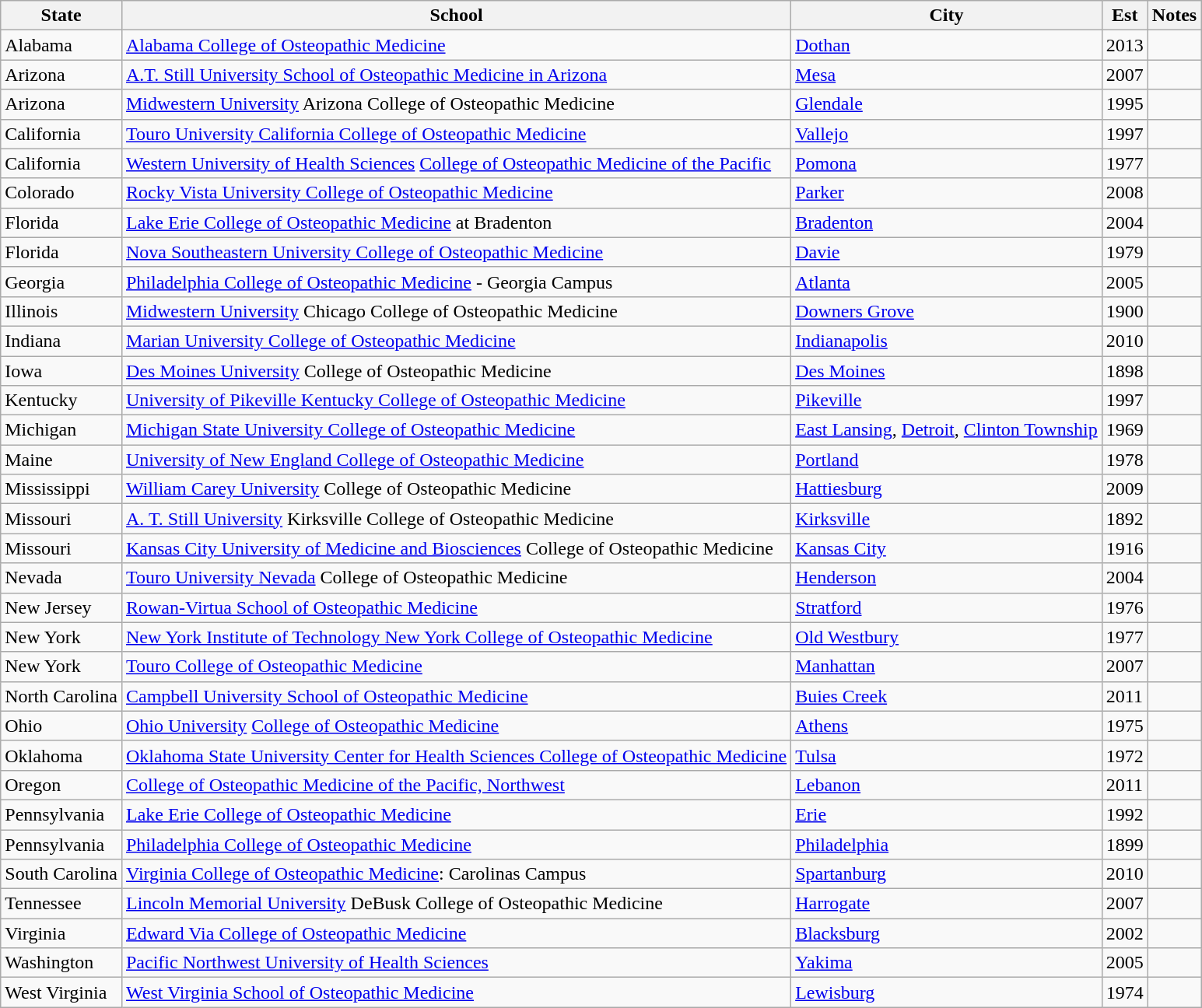<table class="wikitable sortable">
<tr>
<th scope="col">State</th>
<th scope="col">School</th>
<th scope="col">City</th>
<th scope="col">Est</th>
<th scope="col" class="unsortable">Notes</th>
</tr>
<tr>
<td id="Alabama">Alabama</td>
<td><a href='#'>Alabama College of Osteopathic Medicine</a></td>
<td><a href='#'>Dothan</a></td>
<td>2013</td>
<td></td>
</tr>
<tr>
<td id="Arizona">Arizona</td>
<td><a href='#'>A.T. Still University School of Osteopathic Medicine in Arizona</a></td>
<td><a href='#'>Mesa</a></td>
<td>2007</td>
<td></td>
</tr>
<tr>
<td>Arizona</td>
<td><a href='#'>Midwestern University</a> Arizona College of Osteopathic Medicine</td>
<td><a href='#'>Glendale</a></td>
<td>1995</td>
<td></td>
</tr>
<tr>
<td id="California">California</td>
<td><a href='#'>Touro University California College of Osteopathic Medicine</a></td>
<td><a href='#'>Vallejo</a></td>
<td>1997</td>
<td></td>
</tr>
<tr>
<td>California</td>
<td><a href='#'>Western University of Health Sciences</a> <a href='#'>College of Osteopathic Medicine of the Pacific</a></td>
<td><a href='#'>Pomona</a></td>
<td>1977</td>
<td></td>
</tr>
<tr>
<td id="Colorado">Colorado</td>
<td><a href='#'>Rocky Vista University College of Osteopathic Medicine</a></td>
<td><a href='#'>Parker</a></td>
<td>2008</td>
<td></td>
</tr>
<tr>
<td id="Florida">Florida</td>
<td><a href='#'>Lake Erie College of Osteopathic Medicine</a> at Bradenton</td>
<td><a href='#'>Bradenton</a></td>
<td>2004</td>
<td></td>
</tr>
<tr>
<td>Florida</td>
<td><a href='#'>Nova Southeastern University College of Osteopathic Medicine</a></td>
<td><a href='#'>Davie</a></td>
<td>1979</td>
<td></td>
</tr>
<tr>
<td id="Georgia">Georgia</td>
<td><a href='#'>Philadelphia College of Osteopathic Medicine</a> - Georgia Campus</td>
<td><a href='#'>Atlanta</a></td>
<td>2005</td>
<td></td>
</tr>
<tr>
<td id="Illinois">Illinois</td>
<td><a href='#'>Midwestern University</a> Chicago College of Osteopathic Medicine</td>
<td><a href='#'>Downers Grove</a></td>
<td>1900</td>
<td></td>
</tr>
<tr>
<td id="Indiana">Indiana</td>
<td><a href='#'>Marian University College of Osteopathic Medicine</a></td>
<td><a href='#'>Indianapolis</a></td>
<td>2010</td>
<td></td>
</tr>
<tr>
<td id="Iowa">Iowa</td>
<td><a href='#'>Des Moines University</a> College of Osteopathic Medicine</td>
<td><a href='#'>Des Moines</a></td>
<td>1898</td>
<td></td>
</tr>
<tr>
<td id="Kentucky">Kentucky</td>
<td><a href='#'>University of Pikeville Kentucky College of Osteopathic Medicine</a></td>
<td><a href='#'>Pikeville</a></td>
<td>1997</td>
<td></td>
</tr>
<tr>
<td id="Michigan">Michigan</td>
<td><a href='#'>Michigan State University College of Osteopathic Medicine</a></td>
<td><a href='#'>East Lansing</a>, <a href='#'>Detroit</a>, <a href='#'>Clinton Township</a></td>
<td>1969</td>
<td></td>
</tr>
<tr>
<td id="Maine">Maine</td>
<td><a href='#'>University of New England College of Osteopathic Medicine</a></td>
<td><a href='#'>Portland</a></td>
<td>1978</td>
<td></td>
</tr>
<tr>
<td id="Mississippi">Mississippi</td>
<td><a href='#'>William Carey University</a> College of Osteopathic Medicine</td>
<td><a href='#'>Hattiesburg</a></td>
<td>2009</td>
<td></td>
</tr>
<tr>
<td id="Missouri">Missouri</td>
<td><a href='#'>A. T. Still University</a> Kirksville College of Osteopathic Medicine</td>
<td><a href='#'>Kirksville</a></td>
<td>1892</td>
<td></td>
</tr>
<tr>
<td>Missouri</td>
<td><a href='#'>Kansas City University of Medicine and Biosciences</a> College of Osteopathic Medicine</td>
<td><a href='#'>Kansas City</a></td>
<td>1916</td>
<td></td>
</tr>
<tr>
<td id="Nevada">Nevada</td>
<td><a href='#'>Touro University Nevada</a> College of Osteopathic Medicine</td>
<td><a href='#'>Henderson</a></td>
<td>2004</td>
<td></td>
</tr>
<tr>
<td id="New Jersey">New Jersey</td>
<td><a href='#'>Rowan-Virtua School of Osteopathic Medicine</a></td>
<td><a href='#'>Stratford</a></td>
<td>1976</td>
<td></td>
</tr>
<tr>
<td id="New York">New York</td>
<td><a href='#'>New York Institute of Technology New York College of Osteopathic Medicine</a></td>
<td><a href='#'>Old Westbury</a></td>
<td>1977</td>
<td></td>
</tr>
<tr>
<td>New York</td>
<td><a href='#'>Touro College of Osteopathic Medicine</a></td>
<td><a href='#'>Manhattan</a></td>
<td>2007</td>
<td></td>
</tr>
<tr>
<td id="North Carolina">North Carolina</td>
<td><a href='#'>Campbell University School of Osteopathic Medicine</a></td>
<td><a href='#'>Buies Creek</a></td>
<td>2011</td>
<td></td>
</tr>
<tr>
<td id="Ohio">Ohio</td>
<td><a href='#'>Ohio University</a> <a href='#'>College of Osteopathic Medicine</a></td>
<td><a href='#'>Athens</a></td>
<td>1975</td>
<td></td>
</tr>
<tr>
<td id="Oklahoma">Oklahoma</td>
<td><a href='#'>Oklahoma State University Center for Health Sciences College of Osteopathic Medicine</a></td>
<td><a href='#'>Tulsa</a></td>
<td>1972</td>
<td></td>
</tr>
<tr>
<td id="Oregon">Oregon</td>
<td><a href='#'>College of Osteopathic Medicine of the Pacific, Northwest</a></td>
<td><a href='#'>Lebanon</a></td>
<td>2011</td>
<td></td>
</tr>
<tr>
<td id="Pennsylvania">Pennsylvania</td>
<td><a href='#'>Lake Erie College of Osteopathic Medicine</a></td>
<td><a href='#'>Erie</a></td>
<td>1992</td>
<td></td>
</tr>
<tr>
<td>Pennsylvania</td>
<td><a href='#'>Philadelphia College of Osteopathic Medicine</a></td>
<td><a href='#'>Philadelphia</a></td>
<td>1899</td>
<td></td>
</tr>
<tr>
<td id="South Carolina">South Carolina</td>
<td><a href='#'>Virginia College of Osteopathic Medicine</a>: Carolinas Campus</td>
<td><a href='#'>Spartanburg</a></td>
<td>2010</td>
<td></td>
</tr>
<tr>
<td id="Tennessee">Tennessee</td>
<td><a href='#'>Lincoln Memorial University</a> DeBusk College of Osteopathic Medicine</td>
<td><a href='#'>Harrogate</a></td>
<td>2007</td>
<td></td>
</tr>
<tr>
<td id="Virginia">Virginia</td>
<td><a href='#'>Edward Via College of Osteopathic Medicine</a></td>
<td><a href='#'>Blacksburg</a></td>
<td>2002</td>
<td></td>
</tr>
<tr>
<td id="Washington">Washington</td>
<td><a href='#'>Pacific Northwest University of Health Sciences</a></td>
<td><a href='#'>Yakima</a></td>
<td>2005</td>
<td></td>
</tr>
<tr>
<td id="West Virginia">West Virginia</td>
<td><a href='#'>West Virginia School of Osteopathic Medicine</a></td>
<td><a href='#'>Lewisburg</a></td>
<td>1974</td>
<td></td>
</tr>
</table>
